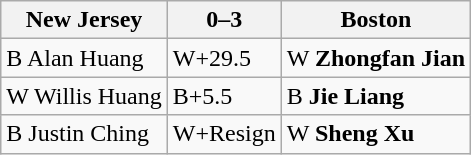<table class="wikitable">
<tr>
<th>New Jersey</th>
<th>0–3</th>
<th>Boston</th>
</tr>
<tr>
<td>B Alan Huang</td>
<td>W+29.5</td>
<td>W <strong>Zhongfan Jian</strong></td>
</tr>
<tr>
<td>W Willis Huang</td>
<td>B+5.5</td>
<td>B <strong>Jie Liang</strong></td>
</tr>
<tr>
<td>B Justin Ching</td>
<td>W+Resign</td>
<td>W <strong>Sheng Xu</strong></td>
</tr>
</table>
